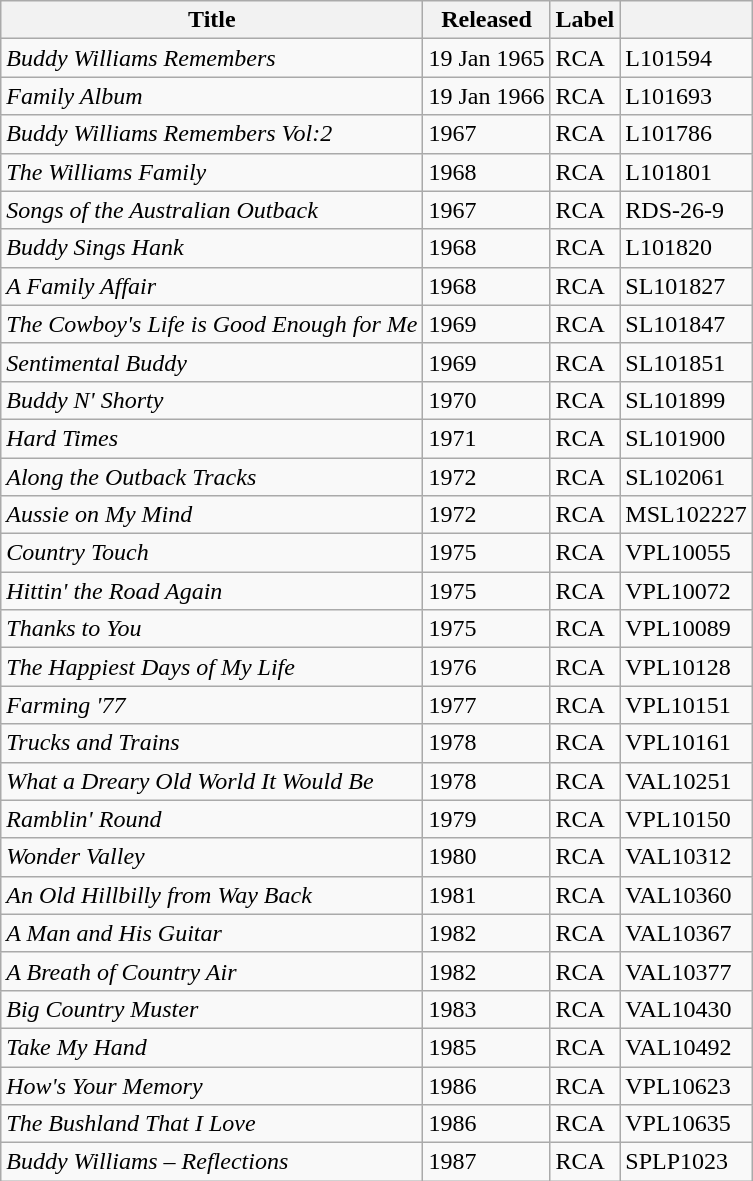<table class="wikitable sortable" border="1">
<tr>
<th>Title</th>
<th>Released</th>
<th>Label</th>
<th></th>
</tr>
<tr>
<td><em>Buddy Williams Remembers</em></td>
<td>19 Jan 1965</td>
<td>RCA</td>
<td>L101594</td>
</tr>
<tr>
<td><em>Family Album</em></td>
<td>19 Jan 1966</td>
<td>RCA</td>
<td>L101693</td>
</tr>
<tr>
<td><em>Buddy Williams Remembers Vol:2</em></td>
<td>1967</td>
<td>RCA</td>
<td>L101786</td>
</tr>
<tr>
<td><em>The Williams Family</em></td>
<td>1968</td>
<td>RCA</td>
<td>L101801</td>
</tr>
<tr>
<td><em>Songs of the Australian Outback</em></td>
<td>1967</td>
<td>RCA</td>
<td>RDS-26-9</td>
</tr>
<tr>
<td><em>Buddy Sings Hank</em></td>
<td>1968</td>
<td>RCA</td>
<td>L101820</td>
</tr>
<tr>
<td><em>A Family Affair</em></td>
<td>1968</td>
<td>RCA</td>
<td>SL101827</td>
</tr>
<tr>
<td><em>The Cowboy's Life is Good Enough for Me</em></td>
<td>1969</td>
<td>RCA</td>
<td>SL101847</td>
</tr>
<tr>
<td><em>Sentimental Buddy</em></td>
<td>1969</td>
<td>RCA</td>
<td>SL101851</td>
</tr>
<tr>
<td><em>Buddy N' Shorty</em></td>
<td>1970</td>
<td>RCA</td>
<td>SL101899</td>
</tr>
<tr>
<td><em>Hard Times</em></td>
<td>1971</td>
<td>RCA</td>
<td>SL101900</td>
</tr>
<tr>
<td><em>Along the Outback Tracks</em></td>
<td>1972</td>
<td>RCA</td>
<td>SL102061</td>
</tr>
<tr>
<td><em>Aussie on My Mind</em></td>
<td>1972</td>
<td>RCA</td>
<td>MSL102227</td>
</tr>
<tr>
<td><em>Country Touch</em></td>
<td>1975</td>
<td>RCA</td>
<td>VPL10055</td>
</tr>
<tr>
<td><em>Hittin' the Road Again</em></td>
<td>1975</td>
<td>RCA</td>
<td>VPL10072</td>
</tr>
<tr>
<td><em>Thanks to You</em></td>
<td>1975</td>
<td>RCA</td>
<td>VPL10089</td>
</tr>
<tr>
<td><em>The Happiest Days of My Life</em></td>
<td>1976</td>
<td>RCA</td>
<td>VPL10128</td>
</tr>
<tr>
<td><em>Farming '77</em></td>
<td>1977</td>
<td>RCA</td>
<td>VPL10151</td>
</tr>
<tr>
<td><em>Trucks and Trains</em></td>
<td>1978</td>
<td>RCA</td>
<td>VPL10161</td>
</tr>
<tr>
<td><em>What a Dreary Old World It Would Be</em></td>
<td>1978</td>
<td>RCA</td>
<td>VAL10251</td>
</tr>
<tr>
<td><em>Ramblin' Round</em></td>
<td>1979</td>
<td>RCA</td>
<td>VPL10150</td>
</tr>
<tr>
<td><em>Wonder Valley</em></td>
<td>1980</td>
<td>RCA</td>
<td>VAL10312</td>
</tr>
<tr>
<td><em>An Old Hillbilly from Way Back</em></td>
<td>1981</td>
<td>RCA</td>
<td>VAL10360</td>
</tr>
<tr>
<td><em>A Man and His Guitar</em></td>
<td>1982</td>
<td>RCA</td>
<td>VAL10367</td>
</tr>
<tr>
<td><em>A Breath of Country Air</em></td>
<td>1982</td>
<td>RCA</td>
<td>VAL10377</td>
</tr>
<tr>
<td><em>Big Country Muster</em></td>
<td>1983</td>
<td>RCA</td>
<td>VAL10430</td>
</tr>
<tr>
<td><em>Take My Hand</em></td>
<td>1985</td>
<td>RCA</td>
<td>VAL10492</td>
</tr>
<tr>
<td><em>How's Your Memory</em></td>
<td>1986</td>
<td>RCA</td>
<td>VPL10623</td>
</tr>
<tr>
<td><em>The Bushland That I Love</em></td>
<td>1986</td>
<td>RCA</td>
<td>VPL10635</td>
</tr>
<tr>
<td><em>Buddy Williams – Reflections</em></td>
<td>1987</td>
<td>RCA</td>
<td>SPLP1023</td>
</tr>
</table>
